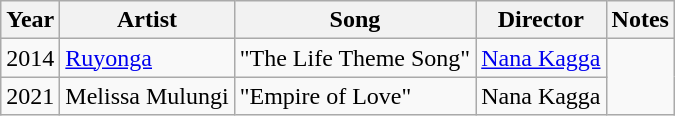<table class="wikitable">
<tr>
<th>Year</th>
<th>Artist</th>
<th>Song</th>
<th>Director</th>
<th>Notes</th>
</tr>
<tr>
<td>2014</td>
<td><a href='#'>Ruyonga</a></td>
<td>"The Life Theme Song"</td>
<td><a href='#'>Nana Kagga</a></td>
</tr>
<tr>
<td>2021</td>
<td>Melissa Mulungi</td>
<td>"Empire of Love"</td>
<td>Nana Kagga</td>
</tr>
</table>
